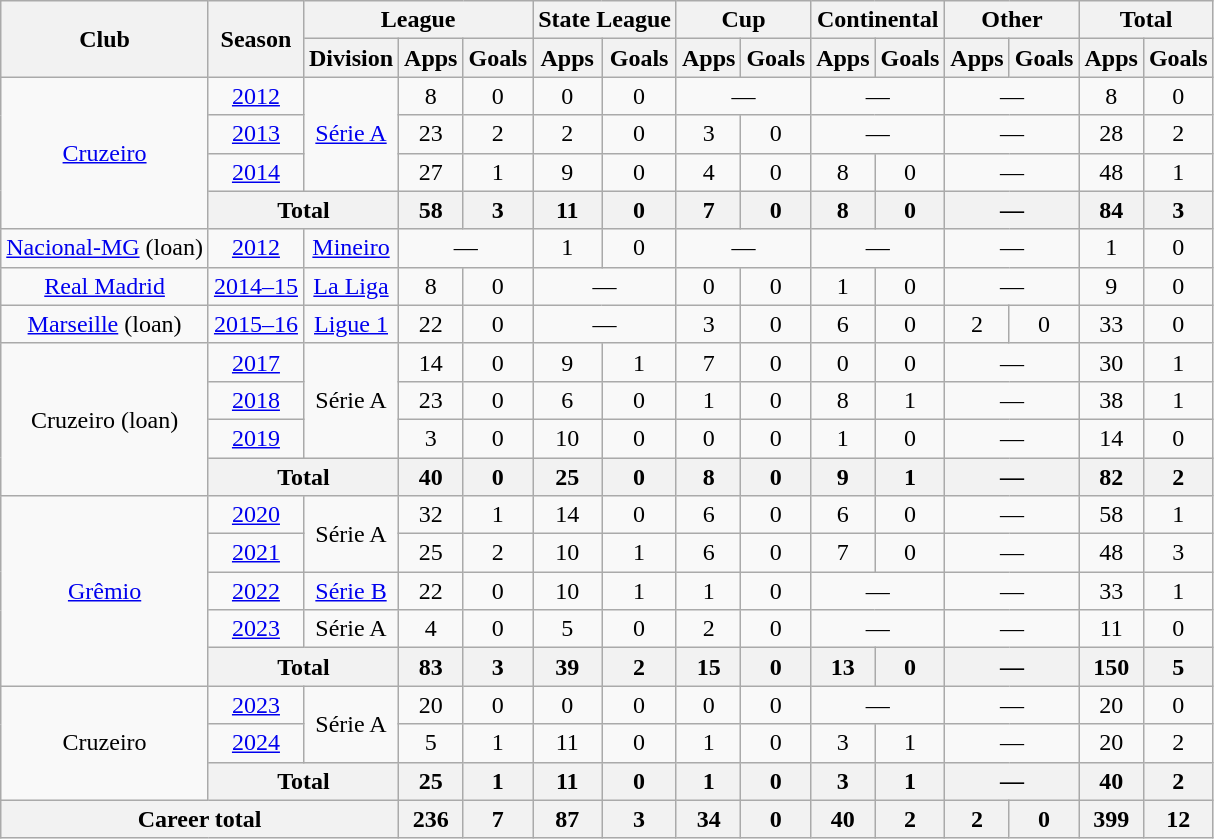<table class="wikitable" style="text-align: center;">
<tr>
<th rowspan="2">Club</th>
<th rowspan="2">Season</th>
<th colspan="3">League</th>
<th colspan="2">State League</th>
<th colspan="2">Cup</th>
<th colspan="2">Continental</th>
<th colspan="2">Other</th>
<th colspan="2">Total</th>
</tr>
<tr>
<th>Division</th>
<th>Apps</th>
<th>Goals</th>
<th>Apps</th>
<th>Goals</th>
<th>Apps</th>
<th>Goals</th>
<th>Apps</th>
<th>Goals</th>
<th>Apps</th>
<th>Goals</th>
<th>Apps</th>
<th>Goals</th>
</tr>
<tr>
<td rowspan="4" valign="center"><a href='#'>Cruzeiro</a></td>
<td><a href='#'>2012</a></td>
<td rowspan="3"><a href='#'>Série A</a></td>
<td>8</td>
<td>0</td>
<td>0</td>
<td>0</td>
<td colspan="2">—</td>
<td colspan="2">—</td>
<td colspan="2">—</td>
<td>8</td>
<td>0</td>
</tr>
<tr>
<td><a href='#'>2013</a></td>
<td>23</td>
<td>2</td>
<td>2</td>
<td>0</td>
<td>3</td>
<td>0</td>
<td colspan="2">—</td>
<td colspan="2">—</td>
<td>28</td>
<td>2</td>
</tr>
<tr>
<td><a href='#'>2014</a></td>
<td>27</td>
<td>1</td>
<td>9</td>
<td>0</td>
<td>4</td>
<td>0</td>
<td>8</td>
<td>0</td>
<td colspan="2">—</td>
<td>48</td>
<td>1</td>
</tr>
<tr>
<th colspan="2">Total</th>
<th>58</th>
<th>3</th>
<th>11</th>
<th>0</th>
<th>7</th>
<th>0</th>
<th>8</th>
<th>0</th>
<th colspan="2">—</th>
<th>84</th>
<th>3</th>
</tr>
<tr>
<td valign="center"><a href='#'>Nacional-MG</a> (loan)</td>
<td><a href='#'>2012</a></td>
<td><a href='#'>Mineiro</a></td>
<td colspan="2">—</td>
<td>1</td>
<td>0</td>
<td colspan="2">—</td>
<td colspan="2">—</td>
<td colspan="2">—</td>
<td>1</td>
<td>0</td>
</tr>
<tr>
<td valign="center"><a href='#'>Real Madrid</a></td>
<td><a href='#'>2014–15</a></td>
<td><a href='#'>La Liga</a></td>
<td>8</td>
<td>0</td>
<td colspan="2">—</td>
<td>0</td>
<td>0</td>
<td>1</td>
<td>0</td>
<td colspan="2">—</td>
<td>9</td>
<td>0</td>
</tr>
<tr>
<td valign="center"><a href='#'>Marseille</a> (loan)</td>
<td><a href='#'>2015–16</a></td>
<td><a href='#'>Ligue 1</a></td>
<td>22</td>
<td>0</td>
<td colspan="2">—</td>
<td>3</td>
<td>0</td>
<td>6</td>
<td>0</td>
<td>2</td>
<td>0</td>
<td>33</td>
<td>0</td>
</tr>
<tr>
<td rowspan="4">Cruzeiro (loan)</td>
<td><a href='#'>2017</a></td>
<td rowspan="3">Série A</td>
<td>14</td>
<td>0</td>
<td>9</td>
<td>1</td>
<td>7</td>
<td>0</td>
<td>0</td>
<td>0</td>
<td colspan="2">—</td>
<td>30</td>
<td>1</td>
</tr>
<tr>
<td><a href='#'>2018</a></td>
<td>23</td>
<td>0</td>
<td>6</td>
<td>0</td>
<td>1</td>
<td>0</td>
<td>8</td>
<td>1</td>
<td colspan="2">—</td>
<td>38</td>
<td>1</td>
</tr>
<tr>
<td><a href='#'>2019</a></td>
<td>3</td>
<td>0</td>
<td>10</td>
<td>0</td>
<td>0</td>
<td>0</td>
<td>1</td>
<td>0</td>
<td colspan="2">—</td>
<td>14</td>
<td>0</td>
</tr>
<tr>
<th colspan="2">Total</th>
<th>40</th>
<th>0</th>
<th>25</th>
<th>0</th>
<th>8</th>
<th>0</th>
<th>9</th>
<th>1</th>
<th colspan="2">—</th>
<th>82</th>
<th>2</th>
</tr>
<tr>
<td rowspan="5"><a href='#'>Grêmio</a></td>
<td><a href='#'>2020</a></td>
<td rowspan="2">Série A</td>
<td>32</td>
<td>1</td>
<td>14</td>
<td>0</td>
<td>6</td>
<td>0</td>
<td>6</td>
<td>0</td>
<td colspan="2">—</td>
<td>58</td>
<td>1</td>
</tr>
<tr>
<td><a href='#'>2021</a></td>
<td>25</td>
<td>2</td>
<td>10</td>
<td>1</td>
<td>6</td>
<td>0</td>
<td>7</td>
<td>0</td>
<td colspan="2">—</td>
<td>48</td>
<td>3</td>
</tr>
<tr>
<td><a href='#'>2022</a></td>
<td><a href='#'>Série B</a></td>
<td>22</td>
<td>0</td>
<td>10</td>
<td>1</td>
<td>1</td>
<td>0</td>
<td colspan="2">—</td>
<td colspan="2">—</td>
<td>33</td>
<td>1</td>
</tr>
<tr>
<td><a href='#'>2023</a></td>
<td>Série A</td>
<td>4</td>
<td>0</td>
<td>5</td>
<td>0</td>
<td>2</td>
<td>0</td>
<td colspan="2">—</td>
<td colspan="2">—</td>
<td>11</td>
<td>0</td>
</tr>
<tr>
<th colspan="2">Total</th>
<th>83</th>
<th>3</th>
<th>39</th>
<th>2</th>
<th>15</th>
<th>0</th>
<th>13</th>
<th>0</th>
<th colspan="2">—</th>
<th>150</th>
<th>5</th>
</tr>
<tr>
<td rowspan="3">Cruzeiro</td>
<td><a href='#'>2023</a></td>
<td rowspan="2">Série A</td>
<td>20</td>
<td>0</td>
<td>0</td>
<td>0</td>
<td>0</td>
<td>0</td>
<td colspan="2">—</td>
<td colspan="2">—</td>
<td>20</td>
<td>0</td>
</tr>
<tr>
<td><a href='#'>2024</a></td>
<td>5</td>
<td>1</td>
<td>11</td>
<td>0</td>
<td>1</td>
<td>0</td>
<td>3</td>
<td>1</td>
<td colspan="2">—</td>
<td>20</td>
<td>2</td>
</tr>
<tr>
<th colspan="2">Total</th>
<th>25</th>
<th>1</th>
<th>11</th>
<th>0</th>
<th>1</th>
<th>0</th>
<th>3</th>
<th>1</th>
<th colspan="2">—</th>
<th>40</th>
<th>2</th>
</tr>
<tr>
<th colspan="3"><strong>Career total</strong></th>
<th>236</th>
<th>7</th>
<th>87</th>
<th>3</th>
<th>34</th>
<th>0</th>
<th>40</th>
<th>2</th>
<th>2</th>
<th>0</th>
<th>399</th>
<th>12</th>
</tr>
</table>
